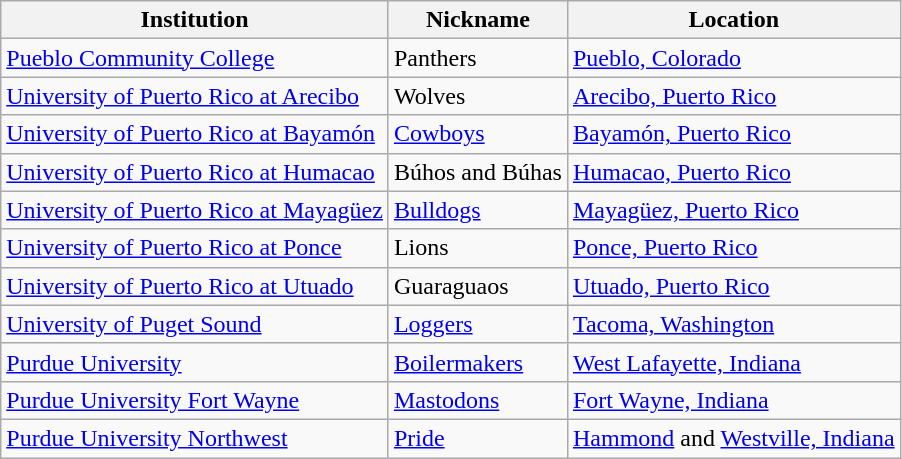<table class="wikitable">
<tr>
<th>Institution</th>
<th>Nickname</th>
<th>Location</th>
</tr>
<tr>
<td><a href='#'>Pueblo Community College</a></td>
<td>Panthers</td>
<td><a href='#'>Pueblo, Colorado</a></td>
</tr>
<tr>
<td><a href='#'>University of Puerto Rico at Arecibo</a></td>
<td>Wolves</td>
<td><a href='#'>Arecibo, Puerto Rico</a></td>
</tr>
<tr>
<td><a href='#'>University of Puerto Rico at Bayamón</a></td>
<td><a href='#'>Cowboys</a></td>
<td><a href='#'>Bayamón, Puerto Rico</a></td>
</tr>
<tr>
<td><a href='#'>University of Puerto Rico at Humacao</a></td>
<td>Búhos and Búhas</td>
<td><a href='#'>Humacao, Puerto Rico</a></td>
</tr>
<tr>
<td><a href='#'>University of Puerto Rico at Mayagüez</a></td>
<td><a href='#'>Bulldogs</a></td>
<td><a href='#'>Mayagüez, Puerto Rico</a></td>
</tr>
<tr>
<td><a href='#'>University of Puerto Rico at Ponce</a></td>
<td>Lions</td>
<td><a href='#'>Ponce, Puerto Rico</a></td>
</tr>
<tr>
<td><a href='#'>University of Puerto Rico at Utuado</a></td>
<td>Guaraguaos</td>
<td><a href='#'>Utuado, Puerto Rico</a></td>
</tr>
<tr>
<td><a href='#'>University of Puget Sound</a></td>
<td><a href='#'>Loggers</a></td>
<td><a href='#'>Tacoma, Washington</a></td>
</tr>
<tr>
<td><a href='#'>Purdue University</a></td>
<td><a href='#'>Boilermakers</a></td>
<td><a href='#'>West Lafayette, Indiana</a></td>
</tr>
<tr>
<td><a href='#'>Purdue University Fort Wayne</a></td>
<td><a href='#'>Mastodons</a></td>
<td><a href='#'>Fort Wayne, Indiana</a></td>
</tr>
<tr>
<td><a href='#'>Purdue University Northwest</a></td>
<td><a href='#'>Pride</a></td>
<td><a href='#'>Hammond</a> and <a href='#'>Westville, Indiana</a></td>
</tr>
</table>
